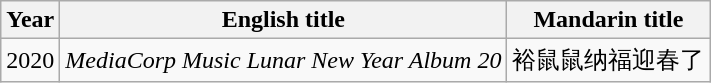<table class="wikitable sortable">
<tr>
<th>Year</th>
<th>English title</th>
<th>Mandarin title</th>
</tr>
<tr>
<td>2020</td>
<td><em>MediaCorp Music Lunar New Year Album 20</em></td>
<td>裕鼠鼠纳福迎春了</td>
</tr>
</table>
